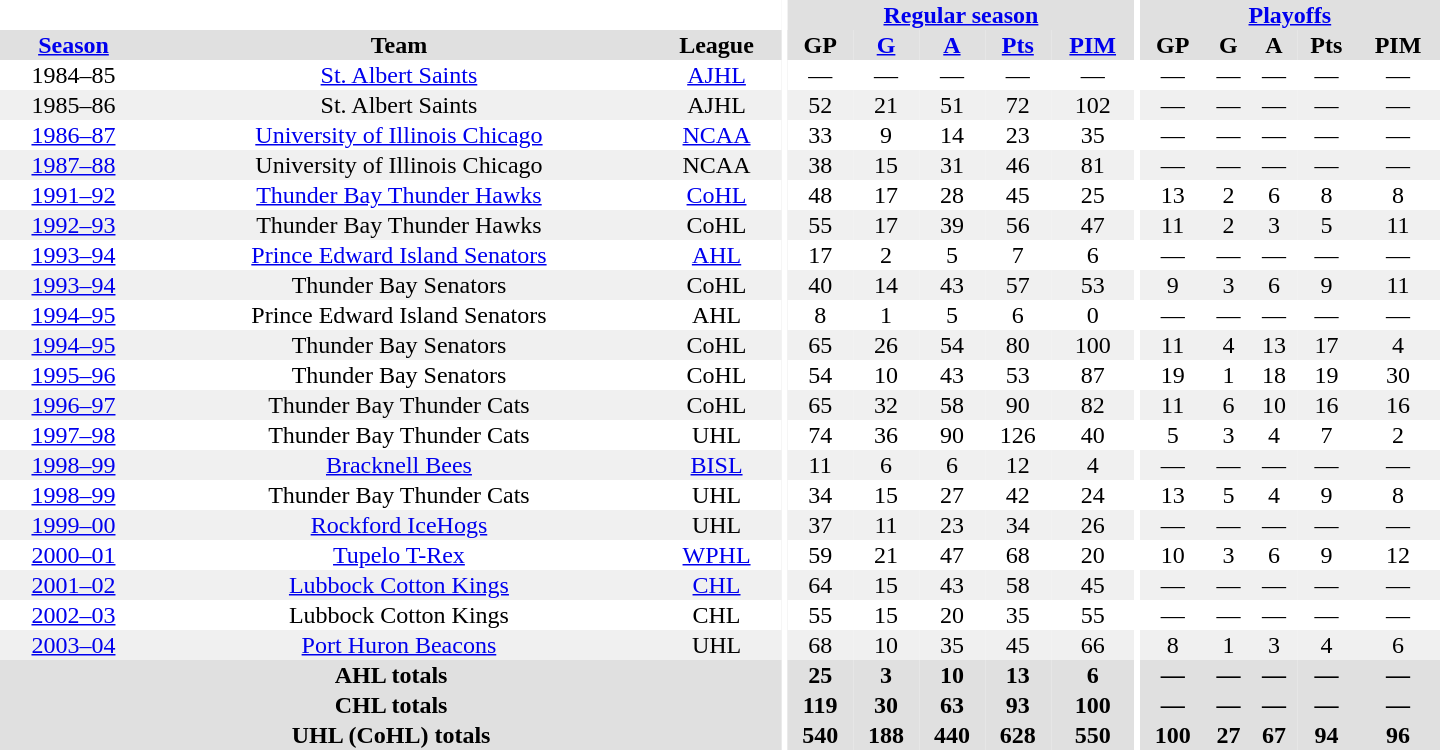<table border="0" cellpadding="1" cellspacing="0" style="text-align:center; width:60em">
<tr bgcolor="#e0e0e0">
<th colspan="3" bgcolor="#ffffff"></th>
<th rowspan="99" bgcolor="#ffffff"></th>
<th colspan="5"><a href='#'>Regular season</a></th>
<th rowspan="99" bgcolor="#ffffff"></th>
<th colspan="5"><a href='#'>Playoffs</a></th>
</tr>
<tr bgcolor="#e0e0e0">
<th><a href='#'>Season</a></th>
<th>Team</th>
<th>League</th>
<th>GP</th>
<th><a href='#'>G</a></th>
<th><a href='#'>A</a></th>
<th><a href='#'>Pts</a></th>
<th><a href='#'>PIM</a></th>
<th>GP</th>
<th>G</th>
<th>A</th>
<th>Pts</th>
<th>PIM</th>
</tr>
<tr>
<td>1984–85</td>
<td><a href='#'>St. Albert Saints</a></td>
<td><a href='#'>AJHL</a></td>
<td>—</td>
<td>—</td>
<td>—</td>
<td>—</td>
<td>—</td>
<td>—</td>
<td>—</td>
<td>—</td>
<td>—</td>
<td>—</td>
</tr>
<tr bgcolor="#f0f0f0">
<td>1985–86</td>
<td>St. Albert Saints</td>
<td>AJHL</td>
<td>52</td>
<td>21</td>
<td>51</td>
<td>72</td>
<td>102</td>
<td>—</td>
<td>—</td>
<td>—</td>
<td>—</td>
<td>—</td>
</tr>
<tr>
<td><a href='#'>1986–87</a></td>
<td><a href='#'>University of Illinois Chicago</a></td>
<td><a href='#'>NCAA</a></td>
<td>33</td>
<td>9</td>
<td>14</td>
<td>23</td>
<td>35</td>
<td>—</td>
<td>—</td>
<td>—</td>
<td>—</td>
<td>—</td>
</tr>
<tr bgcolor="#f0f0f0">
<td><a href='#'>1987–88</a></td>
<td>University of Illinois Chicago</td>
<td>NCAA</td>
<td>38</td>
<td>15</td>
<td>31</td>
<td>46</td>
<td>81</td>
<td>—</td>
<td>—</td>
<td>—</td>
<td>—</td>
<td>—</td>
</tr>
<tr>
<td><a href='#'>1991–92</a></td>
<td><a href='#'>Thunder Bay Thunder Hawks</a></td>
<td><a href='#'>CoHL</a></td>
<td>48</td>
<td>17</td>
<td>28</td>
<td>45</td>
<td>25</td>
<td>13</td>
<td>2</td>
<td>6</td>
<td>8</td>
<td>8</td>
</tr>
<tr bgcolor="#f0f0f0">
<td><a href='#'>1992–93</a></td>
<td>Thunder Bay Thunder Hawks</td>
<td>CoHL</td>
<td>55</td>
<td>17</td>
<td>39</td>
<td>56</td>
<td>47</td>
<td>11</td>
<td>2</td>
<td>3</td>
<td>5</td>
<td>11</td>
</tr>
<tr>
<td><a href='#'>1993–94</a></td>
<td><a href='#'>Prince Edward Island Senators</a></td>
<td><a href='#'>AHL</a></td>
<td>17</td>
<td>2</td>
<td>5</td>
<td>7</td>
<td>6</td>
<td>—</td>
<td>—</td>
<td>—</td>
<td>—</td>
<td>—</td>
</tr>
<tr bgcolor="#f0f0f0">
<td><a href='#'>1993–94</a></td>
<td>Thunder Bay Senators</td>
<td>CoHL</td>
<td>40</td>
<td>14</td>
<td>43</td>
<td>57</td>
<td>53</td>
<td>9</td>
<td>3</td>
<td>6</td>
<td>9</td>
<td>11</td>
</tr>
<tr>
<td><a href='#'>1994–95</a></td>
<td>Prince Edward Island Senators</td>
<td>AHL</td>
<td>8</td>
<td>1</td>
<td>5</td>
<td>6</td>
<td>0</td>
<td>—</td>
<td>—</td>
<td>—</td>
<td>—</td>
<td>—</td>
</tr>
<tr bgcolor="#f0f0f0">
<td><a href='#'>1994–95</a></td>
<td>Thunder Bay Senators</td>
<td>CoHL</td>
<td>65</td>
<td>26</td>
<td>54</td>
<td>80</td>
<td>100</td>
<td>11</td>
<td>4</td>
<td>13</td>
<td>17</td>
<td>4</td>
</tr>
<tr>
<td><a href='#'>1995–96</a></td>
<td>Thunder Bay Senators</td>
<td>CoHL</td>
<td>54</td>
<td>10</td>
<td>43</td>
<td>53</td>
<td>87</td>
<td>19</td>
<td>1</td>
<td>18</td>
<td>19</td>
<td>30</td>
</tr>
<tr bgcolor="#f0f0f0">
<td><a href='#'>1996–97</a></td>
<td>Thunder Bay Thunder Cats</td>
<td>CoHL</td>
<td>65</td>
<td>32</td>
<td>58</td>
<td>90</td>
<td>82</td>
<td>11</td>
<td>6</td>
<td>10</td>
<td>16</td>
<td>16</td>
</tr>
<tr>
<td><a href='#'>1997–98</a></td>
<td>Thunder Bay Thunder Cats</td>
<td>UHL</td>
<td>74</td>
<td>36</td>
<td>90</td>
<td>126</td>
<td>40</td>
<td>5</td>
<td>3</td>
<td>4</td>
<td>7</td>
<td>2</td>
</tr>
<tr bgcolor="#f0f0f0">
<td><a href='#'>1998–99</a></td>
<td><a href='#'>Bracknell Bees</a></td>
<td><a href='#'>BISL</a></td>
<td>11</td>
<td>6</td>
<td>6</td>
<td>12</td>
<td>4</td>
<td>—</td>
<td>—</td>
<td>—</td>
<td>—</td>
<td>—</td>
</tr>
<tr>
<td><a href='#'>1998–99</a></td>
<td>Thunder Bay Thunder Cats</td>
<td>UHL</td>
<td>34</td>
<td>15</td>
<td>27</td>
<td>42</td>
<td>24</td>
<td>13</td>
<td>5</td>
<td>4</td>
<td>9</td>
<td>8</td>
</tr>
<tr bgcolor="#f0f0f0">
<td><a href='#'>1999–00</a></td>
<td><a href='#'>Rockford IceHogs</a></td>
<td>UHL</td>
<td>37</td>
<td>11</td>
<td>23</td>
<td>34</td>
<td>26</td>
<td>—</td>
<td>—</td>
<td>—</td>
<td>—</td>
<td>—</td>
</tr>
<tr>
<td><a href='#'>2000–01</a></td>
<td><a href='#'>Tupelo T-Rex</a></td>
<td><a href='#'>WPHL</a></td>
<td>59</td>
<td>21</td>
<td>47</td>
<td>68</td>
<td>20</td>
<td>10</td>
<td>3</td>
<td>6</td>
<td>9</td>
<td>12</td>
</tr>
<tr bgcolor="#f0f0f0">
<td><a href='#'>2001–02</a></td>
<td><a href='#'>Lubbock Cotton Kings</a></td>
<td><a href='#'>CHL</a></td>
<td>64</td>
<td>15</td>
<td>43</td>
<td>58</td>
<td>45</td>
<td>—</td>
<td>—</td>
<td>—</td>
<td>—</td>
<td>—</td>
</tr>
<tr>
<td><a href='#'>2002–03</a></td>
<td>Lubbock Cotton Kings</td>
<td>CHL</td>
<td>55</td>
<td>15</td>
<td>20</td>
<td>35</td>
<td>55</td>
<td>—</td>
<td>—</td>
<td>—</td>
<td>—</td>
<td>—</td>
</tr>
<tr bgcolor="#f0f0f0">
<td><a href='#'>2003–04</a></td>
<td><a href='#'>Port Huron Beacons</a></td>
<td>UHL</td>
<td>68</td>
<td>10</td>
<td>35</td>
<td>45</td>
<td>66</td>
<td>8</td>
<td>1</td>
<td>3</td>
<td>4</td>
<td>6</td>
</tr>
<tr>
</tr>
<tr ALIGN="center" bgcolor="#e0e0e0">
<th colspan="3">AHL totals</th>
<th ALIGN="center">25</th>
<th ALIGN="center">3</th>
<th ALIGN="center">10</th>
<th ALIGN="center">13</th>
<th ALIGN="center">6</th>
<th ALIGN="center">—</th>
<th ALIGN="center">—</th>
<th ALIGN="center">—</th>
<th ALIGN="center">—</th>
<th ALIGN="center">—</th>
</tr>
<tr>
</tr>
<tr ALIGN="center" bgcolor="#e0e0e0">
<th colspan="3">CHL totals</th>
<th ALIGN="center">119</th>
<th ALIGN="center">30</th>
<th ALIGN="center">63</th>
<th ALIGN="center">93</th>
<th ALIGN="center">100</th>
<th ALIGN="center">—</th>
<th ALIGN="center">—</th>
<th ALIGN="center">—</th>
<th ALIGN="center">—</th>
<th ALIGN="center">—</th>
</tr>
<tr>
</tr>
<tr ALIGN="center" bgcolor="#e0e0e0">
<th colspan="3">UHL (CoHL) totals</th>
<th ALIGN="center">540</th>
<th ALIGN="center">188</th>
<th ALIGN="center">440</th>
<th ALIGN="center">628</th>
<th ALIGN="center">550</th>
<th ALIGN="center">100</th>
<th ALIGN="center">27</th>
<th ALIGN="center">67</th>
<th ALIGN="center">94</th>
<th ALIGN="center">96</th>
</tr>
</table>
